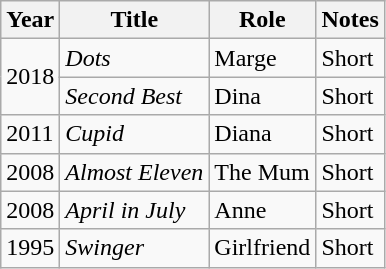<table class="wikitable">
<tr>
<th>Year</th>
<th>Title</th>
<th>Role</th>
<th>Notes</th>
</tr>
<tr>
<td rowspan="2">2018</td>
<td><em>Dots</em></td>
<td>Marge</td>
<td>Short</td>
</tr>
<tr>
<td><em>Second Best</em></td>
<td>Dina</td>
<td>Short</td>
</tr>
<tr>
<td>2011</td>
<td><em>Cupid</em></td>
<td>Diana</td>
<td>Short</td>
</tr>
<tr>
<td>2008</td>
<td><em>Almost Eleven</em></td>
<td>The Mum</td>
<td>Short</td>
</tr>
<tr>
<td>2008</td>
<td><em>April in July</em></td>
<td>Anne</td>
<td>Short</td>
</tr>
<tr>
<td>1995</td>
<td><em>Swinger</em></td>
<td>Girlfriend</td>
<td>Short</td>
</tr>
</table>
